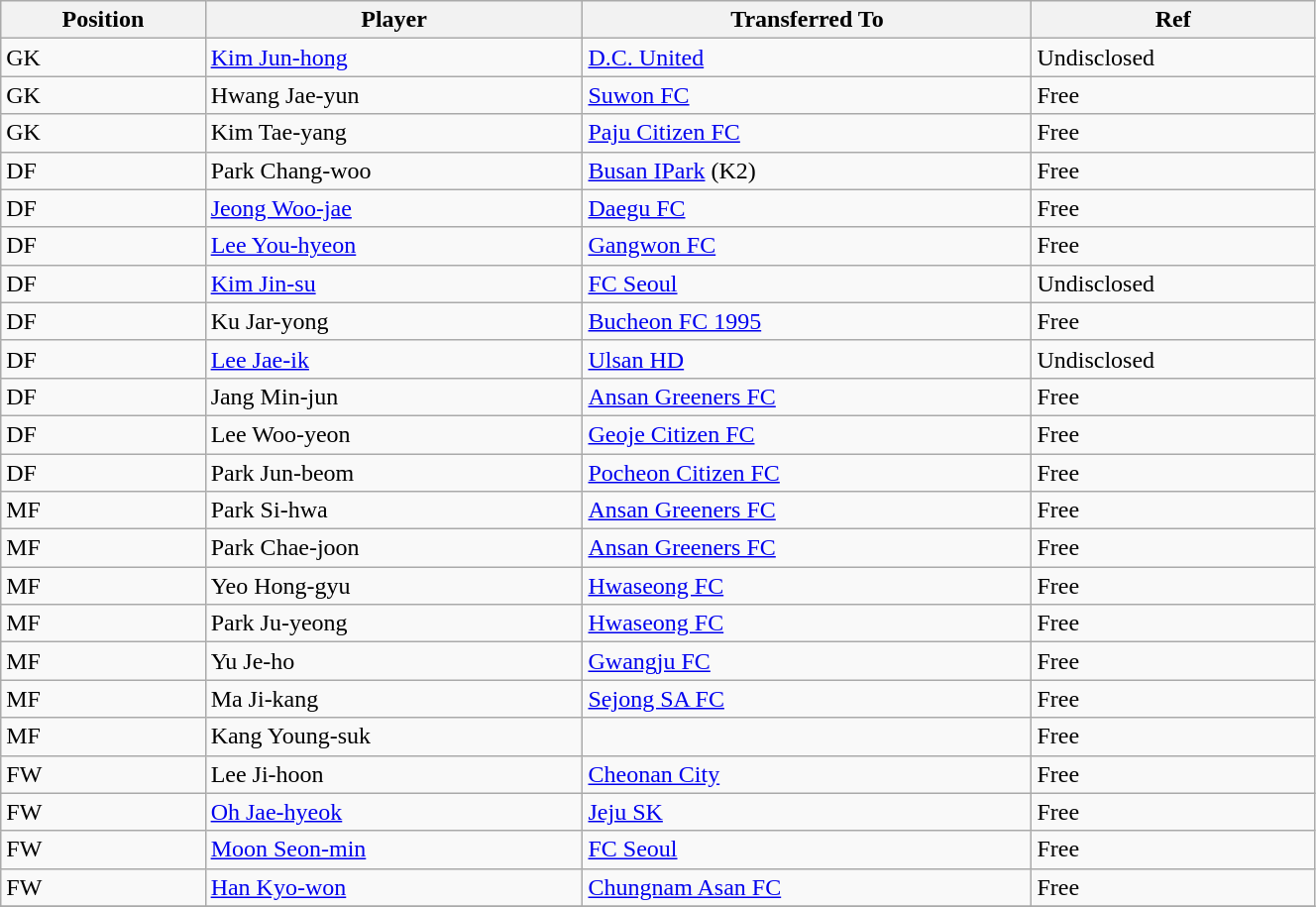<table class="wikitable sortable" style="width:70%; text-align:center; font-size:100%; text-align:left;">
<tr>
<th>Position</th>
<th>Player</th>
<th>Transferred To</th>
<th>Ref</th>
</tr>
<tr>
<td>GK</td>
<td> <a href='#'>Kim Jun-hong</a></td>
<td> <a href='#'>D.C. United</a></td>
<td>Undisclosed </td>
</tr>
<tr>
<td>GK</td>
<td> Hwang Jae-yun</td>
<td> <a href='#'>Suwon FC</a></td>
<td>Free </td>
</tr>
<tr>
<td>GK</td>
<td> Kim Tae-yang</td>
<td> <a href='#'>Paju Citizen FC</a></td>
<td>Free</td>
</tr>
<tr>
<td>DF</td>
<td> Park Chang-woo</td>
<td> <a href='#'>Busan IPark</a> (K2)</td>
<td>Free </td>
</tr>
<tr>
<td>DF</td>
<td> <a href='#'>Jeong Woo-jae</a></td>
<td> <a href='#'>Daegu FC</a></td>
<td>Free </td>
</tr>
<tr>
<td>DF</td>
<td> <a href='#'>Lee You-hyeon</a></td>
<td> <a href='#'>Gangwon FC</a></td>
<td>Free </td>
</tr>
<tr>
<td>DF</td>
<td> <a href='#'>Kim Jin-su</a></td>
<td> <a href='#'>FC Seoul</a></td>
<td>Undisclosed </td>
</tr>
<tr>
<td>DF</td>
<td> Ku Jar-yong</td>
<td> <a href='#'>Bucheon FC 1995</a></td>
<td>Free</td>
</tr>
<tr>
<td>DF</td>
<td> <a href='#'>Lee Jae-ik</a></td>
<td> <a href='#'>Ulsan HD</a></td>
<td>Undisclosed</td>
</tr>
<tr>
<td>DF</td>
<td> Jang Min-jun</td>
<td> <a href='#'>Ansan Greeners FC</a></td>
<td>Free</td>
</tr>
<tr>
<td>DF</td>
<td> Lee Woo-yeon</td>
<td> <a href='#'>Geoje Citizen FC</a></td>
<td>Free</td>
</tr>
<tr>
<td>DF</td>
<td> Park Jun-beom</td>
<td> <a href='#'>Pocheon Citizen FC</a></td>
<td>Free</td>
</tr>
<tr>
<td>MF</td>
<td> Park Si-hwa</td>
<td> <a href='#'>Ansan Greeners FC</a></td>
<td>Free </td>
</tr>
<tr>
<td>MF</td>
<td> Park Chae-joon</td>
<td> <a href='#'>Ansan Greeners FC</a></td>
<td>Free</td>
</tr>
<tr>
<td>MF</td>
<td> Yeo Hong-gyu</td>
<td> <a href='#'>Hwaseong FC</a></td>
<td>Free</td>
</tr>
<tr>
<td>MF</td>
<td> Park Ju-yeong</td>
<td> <a href='#'>Hwaseong FC</a></td>
<td>Free</td>
</tr>
<tr>
<td>MF</td>
<td> Yu Je-ho</td>
<td> <a href='#'>Gwangju FC</a></td>
<td>Free</td>
</tr>
<tr>
<td>MF</td>
<td> Ma Ji-kang</td>
<td> <a href='#'>Sejong SA FC</a></td>
<td>Free</td>
</tr>
<tr>
<td>MF</td>
<td> Kang Young-suk</td>
<td></td>
<td>Free</td>
</tr>
<tr>
<td>FW</td>
<td> Lee Ji-hoon</td>
<td> <a href='#'>Cheonan City</a></td>
<td>Free</td>
</tr>
<tr>
<td>FW</td>
<td> <a href='#'>Oh Jae-hyeok</a></td>
<td> <a href='#'>Jeju SK</a></td>
<td>Free</td>
</tr>
<tr>
<td>FW</td>
<td> <a href='#'>Moon Seon-min</a></td>
<td> <a href='#'>FC Seoul</a></td>
<td>Free </td>
</tr>
<tr>
<td>FW</td>
<td> <a href='#'>Han Kyo-won</a></td>
<td> <a href='#'>Chungnam Asan FC</a></td>
<td>Free</td>
</tr>
<tr>
</tr>
</table>
